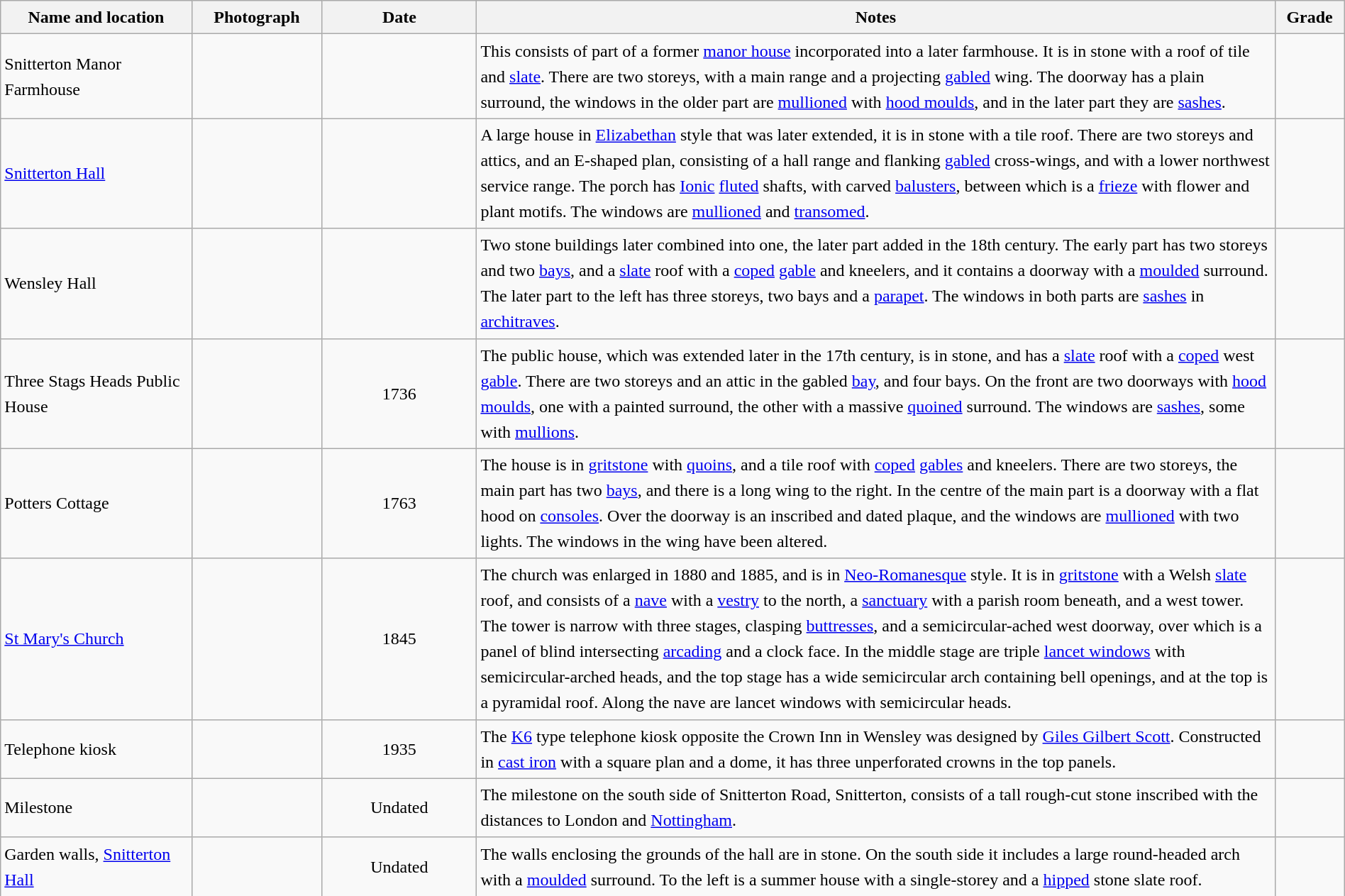<table class="wikitable sortable plainrowheaders" style="width:100%; border:0; text-align:left; line-height:150%;">
<tr>
<th scope="col"  style="width:150px">Name and location</th>
<th scope="col"  style="width:100px" class="unsortable">Photograph</th>
<th scope="col"  style="width:120px">Date</th>
<th scope="col"  style="width:650px" class="unsortable">Notes</th>
<th scope="col"  style="width:50px">Grade</th>
</tr>
<tr>
<td>Snitterton Manor Farmhouse<br><small></small></td>
<td></td>
<td align="center"></td>
<td>This consists of part of a former <a href='#'>manor house</a> incorporated into a later farmhouse.  It is in stone with a roof of tile and <a href='#'>slate</a>.  There are two storeys, with a main range and a projecting <a href='#'>gabled</a> wing.  The doorway has a plain surround, the windows in the older part are <a href='#'>mullioned</a> with <a href='#'>hood moulds</a>, and in the later part they are <a href='#'>sashes</a>.</td>
<td align="center" ></td>
</tr>
<tr>
<td><a href='#'>Snitterton Hall</a><br><small></small></td>
<td></td>
<td align="center"></td>
<td>A large house in <a href='#'>Elizabethan</a> style that was later extended, it is in stone with a tile roof.  There are two storeys and attics, and an E-shaped plan, consisting of a hall range and flanking <a href='#'>gabled</a> cross-wings, and with a lower northwest service range.  The porch has <a href='#'>Ionic</a> <a href='#'>fluted</a> shafts, with carved <a href='#'>balusters</a>, between which is a <a href='#'>frieze</a> with flower and plant motifs.  The windows are <a href='#'>mullioned</a> and <a href='#'>transomed</a>.</td>
<td align="center" ></td>
</tr>
<tr>
<td>Wensley Hall<br><small></small></td>
<td></td>
<td align="center"></td>
<td>Two stone buildings later combined into one, the later part added in the 18th century.  The early part has two storeys and two <a href='#'>bays</a>, and a <a href='#'>slate</a> roof with a <a href='#'>coped</a> <a href='#'>gable</a> and kneelers, and it contains a doorway with a <a href='#'>moulded</a> surround.  The later part to the left has three storeys, two bays and a <a href='#'>parapet</a>.  The windows in both parts are <a href='#'>sashes</a> in <a href='#'>architraves</a>.</td>
<td align="center" ></td>
</tr>
<tr>
<td>Three Stags Heads Public House<br><small></small></td>
<td></td>
<td align="center">1736</td>
<td>The public house, which was extended later in the 17th century, is in stone, and has a <a href='#'>slate</a> roof with a <a href='#'>coped</a> west <a href='#'>gable</a>.  There are two storeys and an attic in the gabled <a href='#'>bay</a>, and four bays.  On the front are two doorways with <a href='#'>hood moulds</a>, one with a painted surround, the other with a massive <a href='#'>quoined</a> surround.  The windows are <a href='#'>sashes</a>, some with <a href='#'>mullions</a>.</td>
<td align="center" ></td>
</tr>
<tr>
<td>Potters Cottage<br><small></small></td>
<td></td>
<td align="center">1763</td>
<td>The house is in <a href='#'>gritstone</a> with <a href='#'>quoins</a>, and a tile roof with <a href='#'>coped</a> <a href='#'>gables</a> and kneelers.  There are two storeys, the main part has two <a href='#'>bays</a>, and there is a long wing to the right.  In the centre of the main part is a doorway with a flat hood on <a href='#'>consoles</a>.  Over the doorway is an inscribed and dated plaque, and the windows are <a href='#'>mullioned</a> with two lights.  The windows in the wing have been altered.</td>
<td align="center" ></td>
</tr>
<tr>
<td><a href='#'>St Mary's Church</a><br><small></small></td>
<td></td>
<td align="center">1845</td>
<td>The church was enlarged in 1880 and 1885, and is in <a href='#'>Neo-Romanesque</a> style.  It is in <a href='#'>gritstone</a> with a Welsh <a href='#'>slate</a> roof, and consists of a <a href='#'>nave</a> with a <a href='#'>vestry</a> to the north, a <a href='#'>sanctuary</a> with a parish room beneath, and a west tower.  The tower is narrow with three stages, clasping <a href='#'>buttresses</a>, and a semicircular-ached west doorway, over which is a panel of blind intersecting <a href='#'>arcading</a> and a clock face.  In the middle stage are triple <a href='#'>lancet windows</a> with semicircular-arched heads, and the top stage has a wide semicircular arch containing bell openings, and at the top is a pyramidal roof.  Along the nave are lancet windows with semicircular heads.</td>
<td align="center" ></td>
</tr>
<tr>
<td>Telephone kiosk<br><small></small></td>
<td></td>
<td align="center">1935</td>
<td>The <a href='#'>K6</a> type telephone kiosk opposite the Crown Inn in Wensley was designed by <a href='#'>Giles Gilbert Scott</a>.  Constructed in <a href='#'>cast iron</a> with a square plan and a dome, it has three unperforated crowns in the top panels.</td>
<td align="center" ></td>
</tr>
<tr>
<td>Milestone<br><small></small></td>
<td></td>
<td align="center">Undated</td>
<td>The milestone on the south side of Snitterton Road, Snitterton, consists of a tall rough-cut stone inscribed with the distances to London and <a href='#'>Nottingham</a>.</td>
<td align="center" ></td>
</tr>
<tr>
<td>Garden walls, <a href='#'>Snitterton Hall</a><br><small></small></td>
<td></td>
<td align="center">Undated</td>
<td>The walls enclosing the grounds of the hall are in stone.  On the south side it includes a large round-headed arch with a <a href='#'>moulded</a> surround.  To the left is a summer house with a single-storey and a <a href='#'>hipped</a> stone slate roof.</td>
<td align="center" ></td>
</tr>
<tr>
</tr>
</table>
